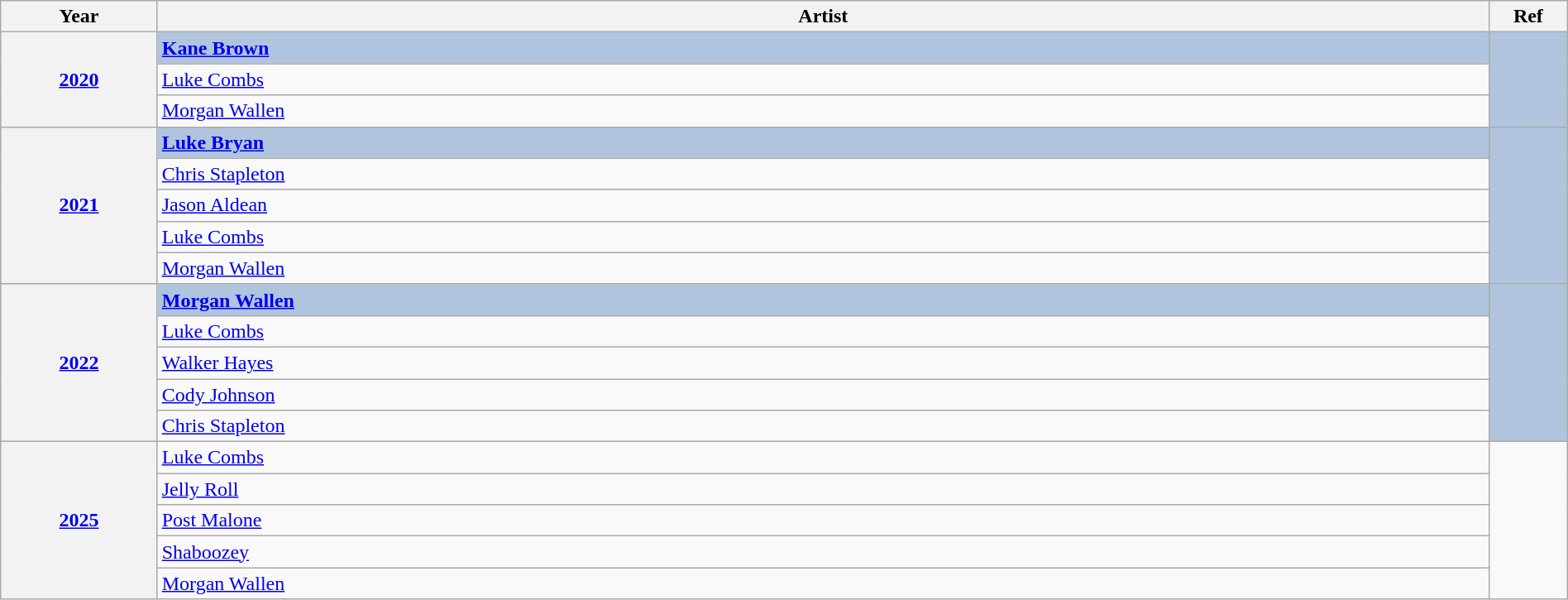<table class="wikitable" width="100%">
<tr>
<th width="10%">Year</th>
<th width="85%">Artist</th>
<th width="5%">Ref</th>
</tr>
<tr style="background:#B0C4DE">
<th rowspan="3"><a href='#'>2020<br></a></th>
<td><strong><a href='#'>Kane Brown</a></strong></td>
<td rowspan="3" align="center"></td>
</tr>
<tr>
<td><a href='#'>Luke Combs</a></td>
</tr>
<tr>
<td><a href='#'>Morgan Wallen</a></td>
</tr>
<tr style="background:#B0C4DE">
<th rowspan="5"><a href='#'>2021<br></a></th>
<td><strong><a href='#'>Luke Bryan</a></strong></td>
<td rowspan="5" align="center"></td>
</tr>
<tr>
<td><a href='#'>Chris Stapleton</a></td>
</tr>
<tr>
<td><a href='#'>Jason Aldean</a></td>
</tr>
<tr>
<td><a href='#'>Luke Combs</a></td>
</tr>
<tr>
<td><a href='#'>Morgan Wallen</a></td>
</tr>
<tr style="background:#B0C4DE">
<th rowspan="5"><a href='#'>2022<br></a></th>
<td><strong><a href='#'>Morgan Wallen</a></strong></td>
<td rowspan="5" align="center"></td>
</tr>
<tr>
<td><a href='#'>Luke Combs</a></td>
</tr>
<tr>
<td><a href='#'>Walker Hayes</a></td>
</tr>
<tr>
<td><a href='#'>Cody Johnson</a></td>
</tr>
<tr>
<td><a href='#'>Chris Stapleton</a></td>
</tr>
<tr>
<th rowspan="5"><a href='#'>2025<br></a></th>
<td><a href='#'>Luke Combs</a></td>
<td rowspan="5"></td>
</tr>
<tr>
<td><a href='#'>Jelly Roll</a></td>
</tr>
<tr>
<td><a href='#'>Post Malone</a></td>
</tr>
<tr>
<td><a href='#'>Shaboozey</a></td>
</tr>
<tr>
<td><a href='#'>Morgan Wallen</a></td>
</tr>
</table>
